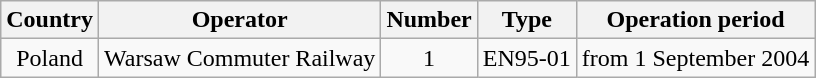<table class="wikitable" style="text-align:center;">
<tr>
<th>Country</th>
<th>Operator</th>
<th>Number</th>
<th>Type</th>
<th>Operation period</th>
</tr>
<tr>
<td>Poland</td>
<td>Warsaw Commuter Railway</td>
<td>1</td>
<td>EN95-01</td>
<td>from 1 September 2004</td>
</tr>
</table>
